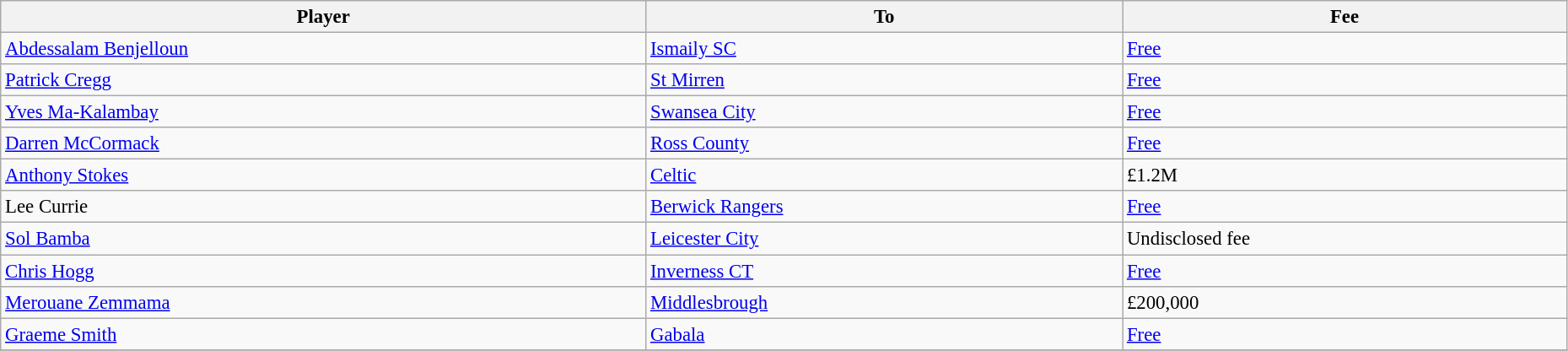<table class="wikitable" style="text-align:center; font-size:95%;width:98%; text-align:left">
<tr>
<th><strong>Player</strong></th>
<th><strong>To</strong></th>
<th><strong>Fee</strong></th>
</tr>
<tr>
<td> <a href='#'>Abdessalam Benjelloun</a></td>
<td><a href='#'>Ismaily SC</a></td>
<td><a href='#'>Free</a></td>
</tr>
<tr>
<td> <a href='#'>Patrick Cregg</a></td>
<td><a href='#'>St Mirren</a></td>
<td><a href='#'>Free</a></td>
</tr>
<tr>
<td> <a href='#'>Yves Ma-Kalambay</a></td>
<td><a href='#'>Swansea City</a></td>
<td><a href='#'>Free</a></td>
</tr>
<tr>
<td> <a href='#'>Darren McCormack</a></td>
<td><a href='#'>Ross County</a></td>
<td><a href='#'>Free</a></td>
</tr>
<tr>
<td> <a href='#'>Anthony Stokes</a></td>
<td><a href='#'>Celtic</a></td>
<td>£1.2M</td>
</tr>
<tr>
<td> Lee Currie</td>
<td><a href='#'>Berwick Rangers</a></td>
<td><a href='#'>Free</a></td>
</tr>
<tr>
<td> <a href='#'>Sol Bamba</a></td>
<td><a href='#'>Leicester City</a></td>
<td>Undisclosed fee</td>
</tr>
<tr>
<td> <a href='#'>Chris Hogg</a></td>
<td><a href='#'>Inverness CT</a></td>
<td><a href='#'>Free</a></td>
</tr>
<tr>
<td> <a href='#'>Merouane Zemmama</a></td>
<td><a href='#'>Middlesbrough</a></td>
<td>£200,000</td>
</tr>
<tr>
<td> <a href='#'>Graeme Smith</a></td>
<td><a href='#'>Gabala</a></td>
<td><a href='#'>Free</a></td>
</tr>
<tr>
</tr>
</table>
